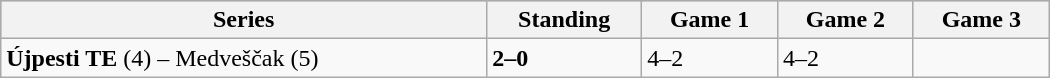<table class="wikitable" width="700px">
<tr style="background-color:#c0c0c0;">
<th>Series</th>
<th>Standing</th>
<th>Game 1</th>
<th>Game 2</th>
<th>Game 3</th>
</tr>
<tr>
<td><strong>Újpesti TE</strong> (4) – Medveščak (5)</td>
<td><strong>2–0</strong></td>
<td>4–2</td>
<td>4–2</td>
</tr>
</table>
